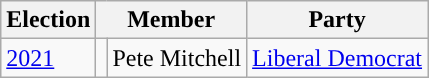<table class="wikitable">
<tr>
<th>Election</th>
<th colspan="2">Member</th>
<th>Party</th>
</tr>
<tr>
<td><a href='#'>2021</a></td>
<td rowspan="1" style="background-color: "></td>
<td rowspan="1">Pete Mitchell</td>
<td rowspan="1"><a href='#'>Liberal Democrat</a></td>
</tr>
</table>
